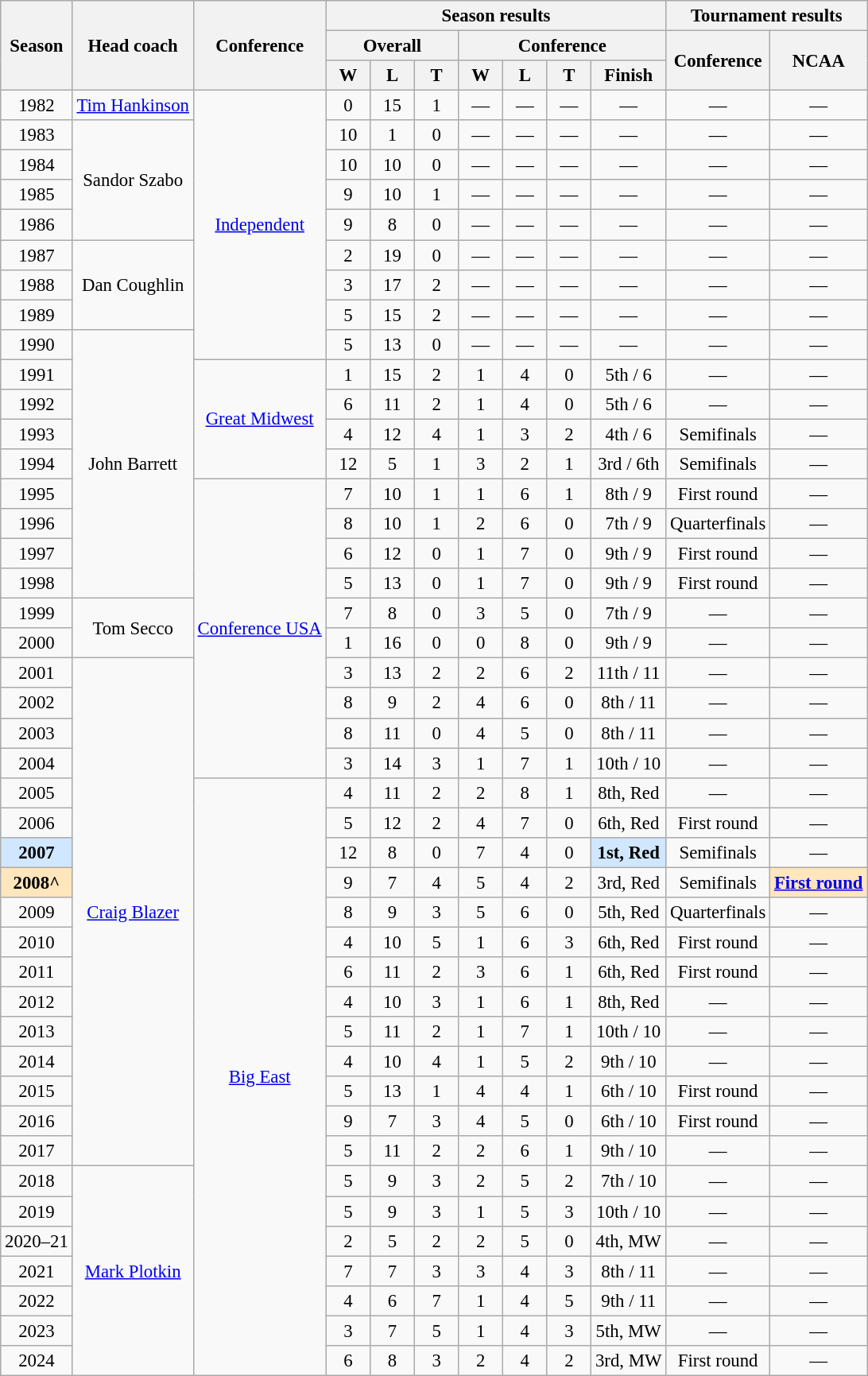<table class="wikitable" style="font-size: 95%; text-align:center;">
<tr>
<th rowspan=3>Season</th>
<th rowspan=3>Head coach</th>
<th rowspan=3>Conference</th>
<th colspan=7>Season results</th>
<th colspan=2>Tournament results</th>
</tr>
<tr>
<th colspan=3>Overall</th>
<th colspan=4>Conference</th>
<th rowspan=2>Conference</th>
<th rowspan=2>NCAA</th>
</tr>
<tr>
<th width=30>W</th>
<th width=30>L</th>
<th width=30>T</th>
<th width=30>W</th>
<th width=30>L</th>
<th width=30>T</th>
<th>Finish</th>
</tr>
<tr>
<td>1982</td>
<td><a href='#'>Tim Hankinson</a></td>
<td rowspan="9"><a href='#'>Independent</a></td>
<td>0</td>
<td>15</td>
<td>1</td>
<td>—</td>
<td>—</td>
<td>—</td>
<td>—</td>
<td>—</td>
<td>—</td>
</tr>
<tr>
<td>1983</td>
<td rowspan="4">Sandor Szabo</td>
<td>10</td>
<td>1</td>
<td>0</td>
<td>—</td>
<td>—</td>
<td>—</td>
<td>—</td>
<td>—</td>
<td>—</td>
</tr>
<tr>
<td>1984</td>
<td>10</td>
<td>10</td>
<td>0</td>
<td>—</td>
<td>—</td>
<td>—</td>
<td>—</td>
<td>—</td>
<td>—</td>
</tr>
<tr>
<td>1985</td>
<td>9</td>
<td>10</td>
<td>1</td>
<td>—</td>
<td>—</td>
<td>—</td>
<td>—</td>
<td>—</td>
<td>—</td>
</tr>
<tr>
<td>1986</td>
<td>9</td>
<td>8</td>
<td>0</td>
<td>—</td>
<td>—</td>
<td>—</td>
<td>—</td>
<td>—</td>
<td>—</td>
</tr>
<tr>
<td>1987</td>
<td rowspan="3">Dan Coughlin</td>
<td>2</td>
<td>19</td>
<td>0</td>
<td>—</td>
<td>—</td>
<td>—</td>
<td>—</td>
<td>—</td>
<td>—</td>
</tr>
<tr>
<td>1988</td>
<td>3</td>
<td>17</td>
<td>2</td>
<td>—</td>
<td>—</td>
<td>—</td>
<td>—</td>
<td>—</td>
<td>—</td>
</tr>
<tr>
<td>1989</td>
<td>5</td>
<td>15</td>
<td>2</td>
<td>—</td>
<td>—</td>
<td>—</td>
<td>—</td>
<td>—</td>
<td>—</td>
</tr>
<tr>
<td>1990</td>
<td rowspan="9">John Barrett</td>
<td>5</td>
<td>13</td>
<td>0</td>
<td>—</td>
<td>—</td>
<td>—</td>
<td>—</td>
<td>—</td>
<td>—</td>
</tr>
<tr>
<td>1991</td>
<td rowspan="4"><a href='#'>Great Midwest</a></td>
<td>1</td>
<td>15</td>
<td>2</td>
<td>1</td>
<td>4</td>
<td>0</td>
<td>5th / 6</td>
<td>—</td>
<td>—</td>
</tr>
<tr>
<td>1992</td>
<td>6</td>
<td>11</td>
<td>2</td>
<td>1</td>
<td>4</td>
<td>0</td>
<td>5th / 6</td>
<td>—</td>
<td>—</td>
</tr>
<tr>
<td>1993</td>
<td>4</td>
<td>12</td>
<td>4</td>
<td>1</td>
<td>3</td>
<td>2</td>
<td>4th / 6</td>
<td>Semifinals</td>
<td>—</td>
</tr>
<tr>
<td>1994</td>
<td>12</td>
<td>5</td>
<td>1</td>
<td>3</td>
<td>2</td>
<td>1</td>
<td>3rd / 6th</td>
<td>Semifinals</td>
<td>—</td>
</tr>
<tr>
<td>1995</td>
<td rowspan="10"><a href='#'>Conference USA</a></td>
<td>7</td>
<td>10</td>
<td>1</td>
<td>1</td>
<td>6</td>
<td>1</td>
<td>8th / 9</td>
<td>First round</td>
<td>—</td>
</tr>
<tr>
<td>1996</td>
<td>8</td>
<td>10</td>
<td>1</td>
<td>2</td>
<td>6</td>
<td>0</td>
<td>7th / 9</td>
<td>Quarterfinals</td>
<td>—</td>
</tr>
<tr>
<td>1997</td>
<td>6</td>
<td>12</td>
<td>0</td>
<td>1</td>
<td>7</td>
<td>0</td>
<td>9th / 9</td>
<td>First round</td>
<td>—</td>
</tr>
<tr>
<td>1998</td>
<td>5</td>
<td>13</td>
<td>0</td>
<td>1</td>
<td>7</td>
<td>0</td>
<td>9th / 9</td>
<td>First round</td>
<td>—</td>
</tr>
<tr>
<td>1999</td>
<td rowspan="2">Tom Secco</td>
<td>7</td>
<td>8</td>
<td>0</td>
<td>3</td>
<td>5</td>
<td>0</td>
<td>7th / 9</td>
<td>—</td>
<td>—</td>
</tr>
<tr>
<td>2000</td>
<td>1</td>
<td>16</td>
<td>0</td>
<td>0</td>
<td>8</td>
<td>0</td>
<td>9th / 9</td>
<td>—</td>
<td>—</td>
</tr>
<tr>
<td>2001</td>
<td rowspan="17"><a href='#'>Craig Blazer</a></td>
<td>3</td>
<td>13</td>
<td>2</td>
<td>2</td>
<td>6</td>
<td>2</td>
<td>11th / 11</td>
<td>—</td>
<td>—</td>
</tr>
<tr>
<td>2002</td>
<td>8</td>
<td>9</td>
<td>2</td>
<td>4</td>
<td>6</td>
<td>0</td>
<td>8th / 11</td>
<td>—</td>
<td>—</td>
</tr>
<tr>
<td>2003</td>
<td>8</td>
<td>11</td>
<td>0</td>
<td>4</td>
<td>5</td>
<td>0</td>
<td>8th / 11</td>
<td>—</td>
<td>—</td>
</tr>
<tr>
<td>2004</td>
<td>3</td>
<td>14</td>
<td>3</td>
<td>1</td>
<td>7</td>
<td>1</td>
<td>10th / 10</td>
<td>—</td>
<td>—</td>
</tr>
<tr>
<td>2005</td>
<td rowspan="20"><a href='#'>Big East</a></td>
<td>4</td>
<td>11</td>
<td>2</td>
<td>2</td>
<td>8</td>
<td>1</td>
<td>8th, Red</td>
<td>—</td>
<td>—</td>
</tr>
<tr>
<td>2006</td>
<td>5</td>
<td>12</td>
<td>2</td>
<td>4</td>
<td>7</td>
<td>0</td>
<td>6th, Red</td>
<td>First round</td>
<td>—</td>
</tr>
<tr>
<td bgcolor="#D0E7FF"><strong>2007</strong></td>
<td>12</td>
<td>8</td>
<td>0</td>
<td>7</td>
<td>4</td>
<td>0</td>
<td bgcolor="#D0E7FF"><strong>1st, Red</strong></td>
<td>Semifinals</td>
<td>—</td>
</tr>
<tr>
<td bgcolor="#ffe6bd"><strong>2008^</strong></td>
<td>9</td>
<td>7</td>
<td>4</td>
<td>5</td>
<td>4</td>
<td>2</td>
<td>3rd, Red</td>
<td>Semifinals</td>
<td bgcolor="#ffe6bd"><strong><a href='#'>First round</a></strong></td>
</tr>
<tr>
<td>2009</td>
<td>8</td>
<td>9</td>
<td>3</td>
<td>5</td>
<td>6</td>
<td>0</td>
<td>5th, Red</td>
<td>Quarterfinals</td>
<td>—</td>
</tr>
<tr>
<td>2010</td>
<td>4</td>
<td>10</td>
<td>5</td>
<td>1</td>
<td>6</td>
<td>3</td>
<td>6th, Red</td>
<td>First round</td>
<td>—</td>
</tr>
<tr>
<td>2011</td>
<td>6</td>
<td>11</td>
<td>2</td>
<td>3</td>
<td>6</td>
<td>1</td>
<td>6th, Red</td>
<td>First round</td>
<td>—</td>
</tr>
<tr>
<td>2012</td>
<td>4</td>
<td>10</td>
<td>3</td>
<td>1</td>
<td>6</td>
<td>1</td>
<td>8th, Red</td>
<td>—</td>
<td>—</td>
</tr>
<tr>
<td>2013</td>
<td>5</td>
<td>11</td>
<td>2</td>
<td>1</td>
<td>7</td>
<td>1</td>
<td>10th / 10</td>
<td>—</td>
<td>—</td>
</tr>
<tr>
<td>2014</td>
<td>4</td>
<td>10</td>
<td>4</td>
<td>1</td>
<td>5</td>
<td>2</td>
<td>9th / 10</td>
<td>—</td>
<td>—</td>
</tr>
<tr>
<td>2015</td>
<td>5</td>
<td>13</td>
<td>1</td>
<td>4</td>
<td>4</td>
<td>1</td>
<td>6th / 10</td>
<td>First round</td>
<td>—</td>
</tr>
<tr>
<td>2016</td>
<td>9</td>
<td>7</td>
<td>3</td>
<td>4</td>
<td>5</td>
<td>0</td>
<td>6th / 10</td>
<td>First round</td>
<td>—</td>
</tr>
<tr>
<td>2017</td>
<td>5</td>
<td>11</td>
<td>2</td>
<td>2</td>
<td>6</td>
<td>1</td>
<td>9th / 10</td>
<td>—</td>
<td>—</td>
</tr>
<tr>
<td>2018</td>
<td rowspan="7"><a href='#'>Mark Plotkin</a></td>
<td>5</td>
<td>9</td>
<td>3</td>
<td>2</td>
<td>5</td>
<td>2</td>
<td>7th / 10</td>
<td>—</td>
<td>—</td>
</tr>
<tr>
<td>2019</td>
<td>5</td>
<td>9</td>
<td>3</td>
<td>1</td>
<td>5</td>
<td>3</td>
<td>10th / 10</td>
<td>—</td>
<td>—</td>
</tr>
<tr>
<td>2020–21</td>
<td>2</td>
<td>5</td>
<td>2</td>
<td>2</td>
<td>5</td>
<td>0</td>
<td>4th, MW</td>
<td>—</td>
<td>—</td>
</tr>
<tr>
<td>2021</td>
<td>7</td>
<td>7</td>
<td>3</td>
<td>3</td>
<td>4</td>
<td>3</td>
<td>8th / 11</td>
<td>—</td>
<td>—</td>
</tr>
<tr>
<td>2022</td>
<td>4</td>
<td>6</td>
<td>7</td>
<td>1</td>
<td>4</td>
<td>5</td>
<td>9th / 11</td>
<td>—</td>
<td>—</td>
</tr>
<tr>
<td>2023</td>
<td>3</td>
<td>7</td>
<td>5</td>
<td>1</td>
<td>4</td>
<td>3</td>
<td>5th, MW</td>
<td>—</td>
<td>—</td>
</tr>
<tr>
<td>2024</td>
<td>6</td>
<td>8</td>
<td>3</td>
<td>2</td>
<td>4</td>
<td>2</td>
<td>3rd, MW</td>
<td>First round</td>
<td>—</td>
</tr>
</table>
